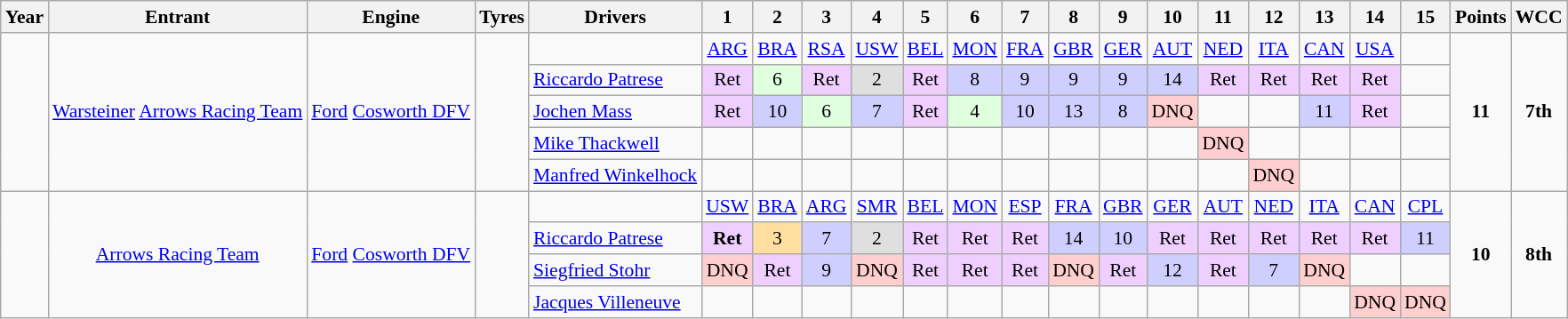<table class="wikitable" style="text-align:center; font-size:90%">
<tr>
<th>Year</th>
<th>Entrant</th>
<th>Engine</th>
<th>Tyres</th>
<th>Drivers</th>
<th>1</th>
<th>2</th>
<th>3</th>
<th>4</th>
<th>5</th>
<th>6</th>
<th>7</th>
<th>8</th>
<th>9</th>
<th>10</th>
<th>11</th>
<th>12</th>
<th>13</th>
<th>14</th>
<th>15</th>
<th>Points</th>
<th>WCC</th>
</tr>
<tr>
<td rowspan="5"></td>
<td rowspan="5"><a href='#'>Warsteiner</a>  <a href='#'>Arrows Racing Team</a></td>
<td rowspan="5"><a href='#'>Ford</a> <a href='#'>Cosworth DFV</a></td>
<td rowspan="5"></td>
<td></td>
<td><a href='#'>ARG</a></td>
<td><a href='#'>BRA</a></td>
<td><a href='#'>RSA</a></td>
<td><a href='#'>USW</a></td>
<td><a href='#'>BEL</a></td>
<td><a href='#'>MON</a></td>
<td><a href='#'>FRA</a></td>
<td><a href='#'>GBR</a></td>
<td><a href='#'>GER</a></td>
<td><a href='#'>AUT</a></td>
<td><a href='#'>NED</a></td>
<td><a href='#'>ITA</a></td>
<td><a href='#'>CAN</a></td>
<td><a href='#'>USA</a></td>
<td></td>
<td rowspan="5"><strong>11</strong></td>
<td rowspan="5"><strong>7th</strong></td>
</tr>
<tr>
<td align="left"><a href='#'>Riccardo Patrese</a></td>
<td style="background:#EFCFFF;">Ret</td>
<td style="background:#DFFFDF;">6</td>
<td style="background:#EFCFFF;">Ret</td>
<td style="background:#DFDFDF;">2</td>
<td style="background:#EFCFFF;">Ret</td>
<td style="background:#CFCFFF;">8</td>
<td style="background:#CFCFFF;">9</td>
<td style="background:#CFCFFF;">9</td>
<td style="background:#CFCFFF;">9</td>
<td style="background:#CFCFFF;">14</td>
<td style="background:#EFCFFF;">Ret</td>
<td style="background:#EFCFFF;">Ret</td>
<td style="background:#EFCFFF;">Ret</td>
<td style="background:#EFCFFF;">Ret</td>
<td></td>
</tr>
<tr>
<td align="left"><a href='#'>Jochen Mass</a></td>
<td style="background:#EFCFFF;">Ret</td>
<td style="background:#CFCFFF;">10</td>
<td style="background:#DFFFDF;">6</td>
<td style="background:#CFCFFF;">7</td>
<td style="background:#EFCFFF;">Ret</td>
<td style="background:#DFFFDF;">4</td>
<td style="background:#CFCFFF;">10</td>
<td style="background:#CFCFFF;">13</td>
<td style="background:#CFCFFF;">8</td>
<td style="background:#FFCFCF;">DNQ</td>
<td></td>
<td></td>
<td style="background:#CFCFFF;">11</td>
<td style="background:#EFCFFF;">Ret</td>
<td></td>
</tr>
<tr>
<td align="left"><a href='#'>Mike Thackwell</a></td>
<td></td>
<td></td>
<td></td>
<td></td>
<td></td>
<td></td>
<td></td>
<td></td>
<td></td>
<td></td>
<td style="background:#FFCFCF;">DNQ</td>
<td></td>
<td></td>
<td></td>
<td></td>
</tr>
<tr>
<td align="left"><a href='#'>Manfred Winkelhock</a></td>
<td></td>
<td></td>
<td></td>
<td></td>
<td></td>
<td></td>
<td></td>
<td></td>
<td></td>
<td></td>
<td></td>
<td style="background:#FFCFCF;">DNQ</td>
<td></td>
<td></td>
<td></td>
</tr>
<tr>
<td rowspan="4"></td>
<td rowspan="4"><a href='#'>Arrows Racing Team</a></td>
<td rowspan="4"><a href='#'>Ford</a> <a href='#'>Cosworth DFV</a></td>
<td rowspan="4"><br></td>
<td></td>
<td><a href='#'>USW</a></td>
<td><a href='#'>BRA</a></td>
<td><a href='#'>ARG</a></td>
<td><a href='#'>SMR</a></td>
<td><a href='#'>BEL</a></td>
<td><a href='#'>MON</a></td>
<td><a href='#'>ESP</a></td>
<td><a href='#'>FRA</a></td>
<td><a href='#'>GBR</a></td>
<td><a href='#'>GER</a></td>
<td><a href='#'>AUT</a></td>
<td><a href='#'>NED</a></td>
<td><a href='#'>ITA</a></td>
<td><a href='#'>CAN</a></td>
<td><a href='#'>CPL</a></td>
<td rowspan="4"><strong>10</strong></td>
<td rowspan="4"><strong>8th</strong></td>
</tr>
<tr>
<td align="left"><a href='#'>Riccardo Patrese</a></td>
<td style="background:#EFCFFF;"><strong>Ret</strong></td>
<td style="background:#FFDF9F;">3</td>
<td style="background:#CFCFFF;">7</td>
<td style="background:#DFDFDF;">2</td>
<td style="background:#EFCFFF;">Ret</td>
<td style="background:#EFCFFF;">Ret</td>
<td style="background:#EFCFFF;">Ret</td>
<td style="background:#CFCFFF;">14</td>
<td style="background:#CFCFFF;">10</td>
<td style="background:#EFCFFF;">Ret</td>
<td style="background:#EFCFFF;">Ret</td>
<td style="background:#EFCFFF;">Ret</td>
<td style="background:#EFCFFF;">Ret</td>
<td style="background:#EFCFFF;">Ret</td>
<td style="background:#CFCFFF;">11</td>
</tr>
<tr>
<td align="left"><a href='#'>Siegfried Stohr</a></td>
<td style="background:#FFCFCF;">DNQ</td>
<td style="background:#EFCFFF;">Ret</td>
<td style="background:#CFCFFF;">9</td>
<td style="background:#FFCFCF;">DNQ</td>
<td style="background:#EFCFFF;">Ret</td>
<td style="background:#EFCFFF;">Ret</td>
<td style="background:#EFCFFF;">Ret</td>
<td style="background:#FFCFCF;">DNQ</td>
<td style="background:#EFCFFF;">Ret</td>
<td style="background:#CFCFFF;">12</td>
<td style="background:#EFCFFF;">Ret</td>
<td style="background:#CFCFFF;">7</td>
<td style="background:#FFCFCF;">DNQ</td>
<td></td>
<td></td>
</tr>
<tr>
<td align="left"><a href='#'>Jacques Villeneuve</a></td>
<td></td>
<td></td>
<td></td>
<td></td>
<td></td>
<td></td>
<td></td>
<td></td>
<td></td>
<td></td>
<td></td>
<td></td>
<td></td>
<td style="background:#FFCFCF;">DNQ</td>
<td style="background:#FFCFCF;">DNQ</td>
</tr>
</table>
